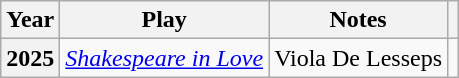<table class="wikitable sortable plainrowheaders">
<tr>
<th scope="col">Year</th>
<th scope="col">Play</th>
<th scope="col">Notes</th>
<th scope="col" class="unsortable"></th>
</tr>
<tr>
<th scope="row">2025</th>
<td><em><a href='#'>Shakespeare in Love</a></em></td>
<td>Viola De Lesseps</td>
<td></td>
</tr>
</table>
